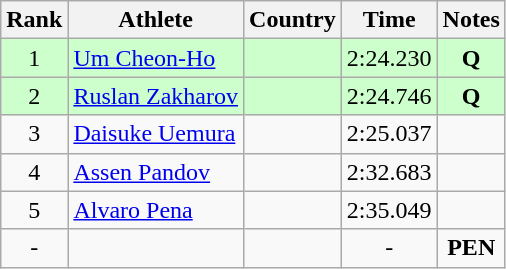<table class="wikitable sortable" style="text-align:center">
<tr>
<th>Rank</th>
<th>Athlete</th>
<th>Country</th>
<th>Time</th>
<th>Notes</th>
</tr>
<tr bgcolor="#ccffcc">
<td>1</td>
<td align=left><a href='#'>Um Cheon-Ho</a></td>
<td align=left></td>
<td>2:24.230</td>
<td><strong>Q</strong></td>
</tr>
<tr bgcolor="#ccffcc">
<td>2</td>
<td align=left><a href='#'>Ruslan Zakharov</a></td>
<td align=left></td>
<td>2:24.746</td>
<td><strong>Q</strong></td>
</tr>
<tr>
<td>3</td>
<td align=left><a href='#'>Daisuke Uemura</a></td>
<td align=left></td>
<td>2:25.037</td>
<td></td>
</tr>
<tr>
<td>4</td>
<td align=left><a href='#'>Assen Pandov</a></td>
<td align=left></td>
<td>2:32.683</td>
<td></td>
</tr>
<tr>
<td>5</td>
<td align=left><a href='#'>Alvaro Pena</a></td>
<td align=left></td>
<td>2:35.049</td>
<td></td>
</tr>
<tr>
<td>-</td>
<td align=left></td>
<td align=left></td>
<td>-</td>
<td><strong>PEN</strong></td>
</tr>
</table>
